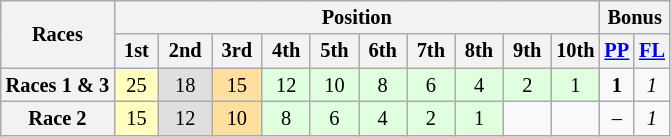<table class="wikitable" style="font-size:85%; text-align:center">
<tr>
<th rowspan=2>Races</th>
<th colspan=10>Position</th>
<th colspan=2>Bonus</th>
</tr>
<tr>
<th> <strong>1st</strong> </th>
<th> <strong>2nd</strong> </th>
<th> <strong>3rd</strong> </th>
<th> <strong>4th</strong> </th>
<th> <strong>5th</strong> </th>
<th> <strong>6th</strong> </th>
<th> <strong>7th</strong> </th>
<th> <strong>8th</strong> </th>
<th> <strong>9th</strong> </th>
<th><strong>10th</strong></th>
<th><a href='#'>PP</a></th>
<th><a href='#'>FL</a></th>
</tr>
<tr>
<th>Races 1 & 3</th>
<td style="background:#ffffbf">25</td>
<td style="background:#dfdfdf">18</td>
<td style="background:#ffdf9f">15</td>
<td style="background:#dfffdf">12</td>
<td style="background:#dfffdf">10</td>
<td style="background:#dfffdf">8</td>
<td style="background:#dfffdf">6</td>
<td style="background:#dfffdf">4</td>
<td style="background:#dfffdf">2</td>
<td style="background:#dfffdf">1</td>
<td><strong>1</strong></td>
<td><em>1</em></td>
</tr>
<tr>
<th>Race 2</th>
<td style="background:#ffffbf">15</td>
<td style="background:#dfdfdf">12</td>
<td style="background:#ffdf9f">10</td>
<td style="background:#dfffdf">8</td>
<td style="background:#dfffdf">6</td>
<td style="background:#dfffdf">4</td>
<td style="background:#dfffdf">2</td>
<td style="background:#dfffdf">1</td>
<td></td>
<td></td>
<td>–</td>
<td><em>1</em></td>
</tr>
</table>
